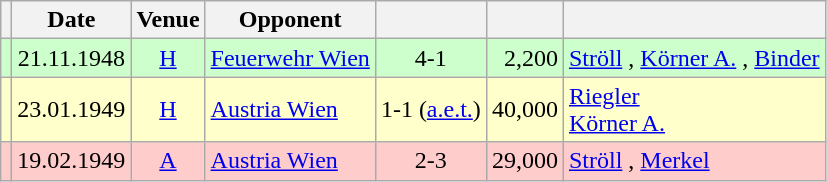<table class="wikitable" Style="text-align: center">
<tr>
<th></th>
<th>Date</th>
<th>Venue</th>
<th>Opponent</th>
<th></th>
<th></th>
<th></th>
</tr>
<tr style="background:#cfc">
<td></td>
<td>21.11.1948</td>
<td><a href='#'>H</a></td>
<td align="left"><a href='#'>Feuerwehr Wien</a></td>
<td>4-1</td>
<td align="right">2,200</td>
<td align="left"><a href='#'>Ströll</a> , <a href='#'>Körner A.</a> , <a href='#'>Binder</a>  </td>
</tr>
<tr style="background:#ffc">
<td></td>
<td>23.01.1949</td>
<td><a href='#'>H</a></td>
<td align="left"><a href='#'>Austria Wien</a></td>
<td>1-1 (<a href='#'>a.e.t.</a>)</td>
<td align="right">40,000</td>
<td align="left"><a href='#'>Riegler</a>  <br> <a href='#'>Körner A.</a> </td>
</tr>
<tr style="background:#fcc">
<td></td>
<td>19.02.1949</td>
<td><a href='#'>A</a></td>
<td align="left"><a href='#'>Austria Wien</a></td>
<td>2-3</td>
<td align="right">29,000</td>
<td align="left"><a href='#'>Ströll</a> , <a href='#'>Merkel</a> </td>
</tr>
</table>
